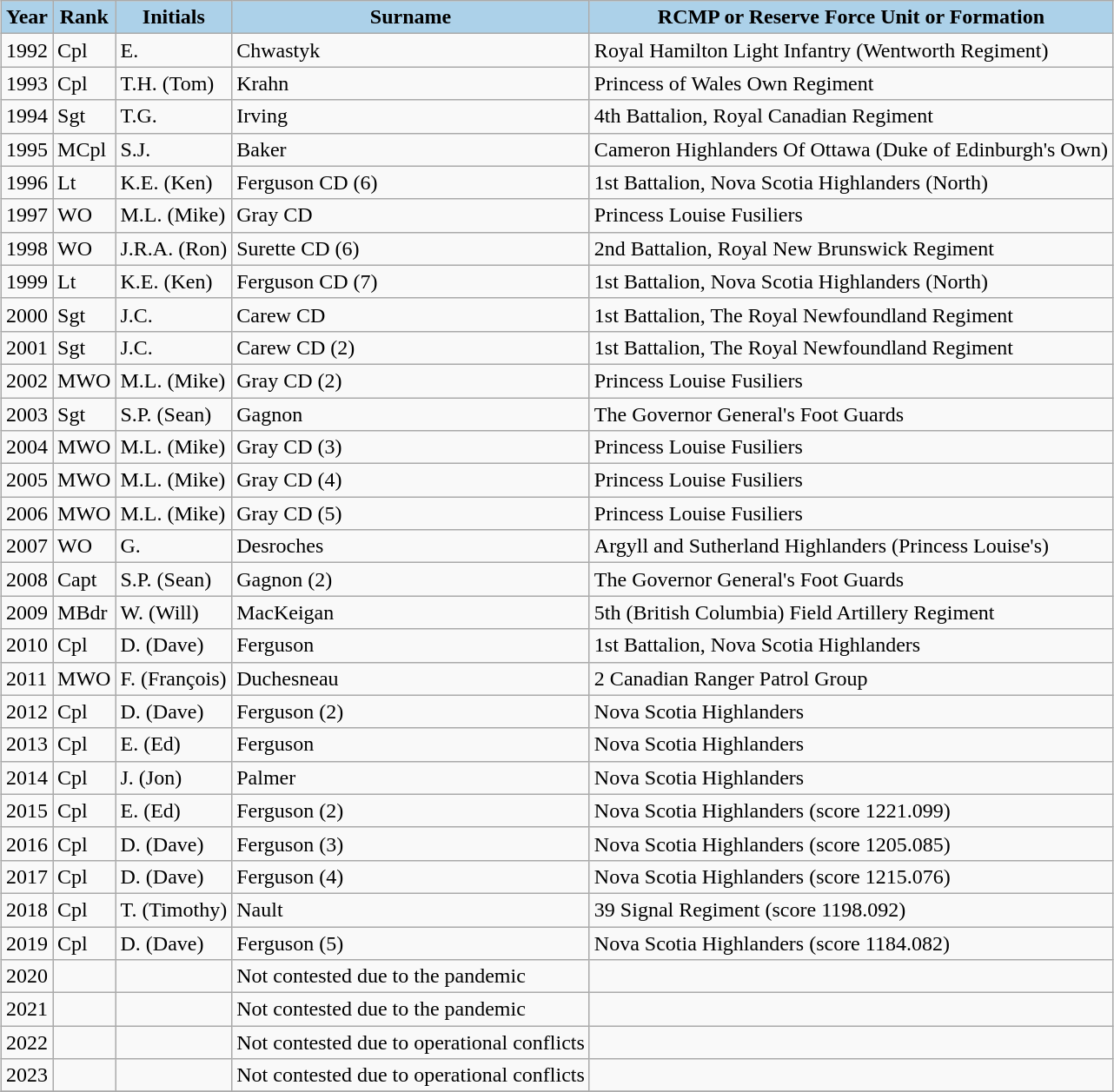<table class="wikitable sortable collapsible collapsed" style="margin:0.5em auto; font-size:100%;">
<tr>
<th scope="row"; style="background-color: #ACD1E9;">Year</th>
<th scope="row"; style="background-color: #ACD1E9;">Rank</th>
<th scope="row"; style="background-color: #ACD1E9;">Initials</th>
<th scope="row"; style="background-color: #ACD1E9;">Surname</th>
<th scope="row"; style="background-color: #ACD1E9;">RCMP or Reserve Force Unit or Formation</th>
</tr>
<tr>
<td>1992</td>
<td>Cpl</td>
<td>E.</td>
<td>Chwastyk</td>
<td>Royal Hamilton Light Infantry (Wentworth Regiment)</td>
</tr>
<tr>
<td>1993</td>
<td>Cpl</td>
<td>T.H. (Tom)</td>
<td>Krahn</td>
<td>Princess of Wales Own Regiment</td>
</tr>
<tr>
<td>1994</td>
<td>Sgt</td>
<td>T.G.</td>
<td>Irving</td>
<td>4th Battalion, Royal Canadian Regiment</td>
</tr>
<tr>
<td>1995</td>
<td>MCpl</td>
<td>S.J.</td>
<td>Baker</td>
<td>Cameron Highlanders Of Ottawa (Duke of Edinburgh's Own)</td>
</tr>
<tr>
<td>1996</td>
<td>Lt</td>
<td>K.E. (Ken)</td>
<td>Ferguson CD (6) </td>
<td>1st Battalion, Nova Scotia Highlanders (North)</td>
</tr>
<tr>
<td>1997</td>
<td>WO</td>
<td>M.L. (Mike)</td>
<td>Gray CD</td>
<td>Princess Louise Fusiliers</td>
</tr>
<tr>
<td>1998</td>
<td>WO</td>
<td>J.R.A. (Ron)</td>
<td>Surette CD (6) </td>
<td>2nd Battalion, Royal New Brunswick Regiment</td>
</tr>
<tr>
<td>1999</td>
<td>Lt</td>
<td>K.E. (Ken)</td>
<td>Ferguson CD (7)</td>
<td>1st Battalion, Nova Scotia Highlanders (North)</td>
</tr>
<tr>
<td>2000</td>
<td>Sgt</td>
<td>J.C.</td>
<td>Carew CD</td>
<td>1st Battalion, The Royal Newfoundland Regiment</td>
</tr>
<tr>
<td>2001</td>
<td>Sgt</td>
<td>J.C.</td>
<td>Carew CD (2)</td>
<td>1st Battalion, The Royal Newfoundland Regiment</td>
</tr>
<tr>
<td>2002</td>
<td>MWO</td>
<td>M.L. (Mike)</td>
<td>Gray CD (2)</td>
<td>Princess Louise Fusiliers</td>
</tr>
<tr>
<td>2003</td>
<td>Sgt</td>
<td>S.P. (Sean)</td>
<td>Gagnon</td>
<td>The Governor General's Foot Guards</td>
</tr>
<tr>
<td>2004</td>
<td>MWO</td>
<td>M.L. (Mike)</td>
<td>Gray CD (3)</td>
<td>Princess Louise Fusiliers</td>
</tr>
<tr>
<td>2005</td>
<td>MWO</td>
<td>M.L. (Mike)</td>
<td>Gray CD (4)</td>
<td>Princess Louise Fusiliers</td>
</tr>
<tr>
<td>2006</td>
<td>MWO</td>
<td>M.L. (Mike)</td>
<td>Gray CD (5)</td>
<td>Princess Louise Fusiliers</td>
</tr>
<tr>
<td>2007</td>
<td>WO</td>
<td>G.</td>
<td>Desroches</td>
<td>Argyll and Sutherland Highlanders (Princess Louise's)</td>
</tr>
<tr>
<td>2008</td>
<td>Capt</td>
<td>S.P. (Sean)</td>
<td>Gagnon (2)</td>
<td>The Governor General's Foot Guards</td>
</tr>
<tr>
<td>2009</td>
<td>MBdr</td>
<td>W. (Will)</td>
<td>MacKeigan</td>
<td>5th (British Columbia) Field Artillery Regiment</td>
</tr>
<tr>
<td>2010</td>
<td>Cpl</td>
<td>D. (Dave)</td>
<td>Ferguson</td>
<td>1st Battalion, Nova Scotia Highlanders </td>
</tr>
<tr>
<td>2011</td>
<td>MWO</td>
<td>F. (François)</td>
<td>Duchesneau</td>
<td>2 Canadian Ranger Patrol Group</td>
</tr>
<tr>
<td>2012</td>
<td>Cpl</td>
<td>D. (Dave)</td>
<td>Ferguson (2)</td>
<td>Nova Scotia Highlanders </td>
</tr>
<tr>
<td>2013</td>
<td>Cpl</td>
<td>E. (Ed)</td>
<td>Ferguson</td>
<td>Nova Scotia Highlanders</td>
</tr>
<tr>
<td>2014</td>
<td>Cpl</td>
<td>J.	(Jon)</td>
<td>Palmer</td>
<td>Nova Scotia Highlanders</td>
</tr>
<tr>
<td>2015</td>
<td>Cpl</td>
<td>E. (Ed)</td>
<td>Ferguson (2)</td>
<td>Nova Scotia Highlanders (score 1221.099)</td>
</tr>
<tr>
<td>2016</td>
<td>Cpl</td>
<td>D. (Dave)</td>
<td>Ferguson (3)</td>
<td>Nova Scotia Highlanders (score 1205.085)</td>
</tr>
<tr>
<td>2017</td>
<td>Cpl</td>
<td>D. (Dave)</td>
<td>Ferguson (4)</td>
<td>Nova Scotia Highlanders (score 1215.076)</td>
</tr>
<tr>
<td>2018</td>
<td>Cpl</td>
<td>T. (Timothy)</td>
<td>Nault</td>
<td>39 Signal Regiment (score 1198.092)</td>
</tr>
<tr>
<td>2019</td>
<td>Cpl</td>
<td>D. (Dave)</td>
<td>Ferguson (5)</td>
<td>Nova Scotia Highlanders (score 1184.082)</td>
</tr>
<tr>
<td>2020</td>
<td></td>
<td></td>
<td>Not contested due to the pandemic</td>
<td></td>
</tr>
<tr>
<td>2021</td>
<td></td>
<td></td>
<td>Not contested due to the pandemic</td>
<td></td>
</tr>
<tr>
<td>2022</td>
<td></td>
<td></td>
<td>Not contested due to operational conflicts</td>
<td></td>
</tr>
<tr>
<td>2023</td>
<td></td>
<td></td>
<td>Not contested due to operational conflicts</td>
<td></td>
</tr>
<tr>
</tr>
</table>
